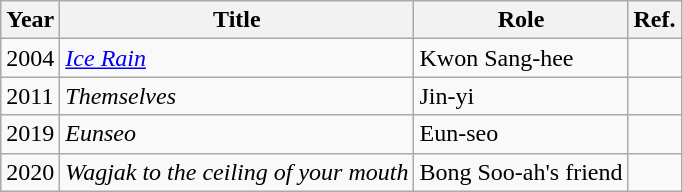<table class="wikitable">
<tr>
<th>Year</th>
<th>Title</th>
<th>Role</th>
<th>Ref.</th>
</tr>
<tr>
<td>2004</td>
<td><em><a href='#'>Ice Rain</a></em></td>
<td>Kwon Sang-hee</td>
<td></td>
</tr>
<tr>
<td>2011</td>
<td><em>Themselves</em></td>
<td>Jin-yi</td>
<td></td>
</tr>
<tr>
<td>2019</td>
<td><em>Eunseo</em></td>
<td>Eun-seo</td>
<td></td>
</tr>
<tr>
<td>2020</td>
<td><em>Wagjak to the ceiling of your mouth</em></td>
<td>Bong Soo-ah's friend</td>
<td></td>
</tr>
</table>
